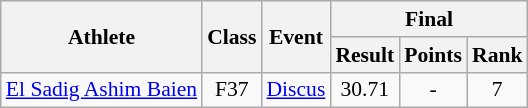<table class=wikitable style="font-size:90%">
<tr>
<th rowspan="2">Athlete</th>
<th rowspan="2">Class</th>
<th rowspan="2">Event</th>
<th colspan="3">Final</th>
</tr>
<tr>
<th>Result</th>
<th>Points</th>
<th>Rank</th>
</tr>
<tr>
<td><a href='#'>El Sadig Ashim Baien</a></td>
<td style="text-align:center;">F37</td>
<td><a href='#'>Discus</a></td>
<td style="text-align:center;">30.71</td>
<td style="text-align:center;">-</td>
<td style="text-align:center;">7</td>
</tr>
</table>
